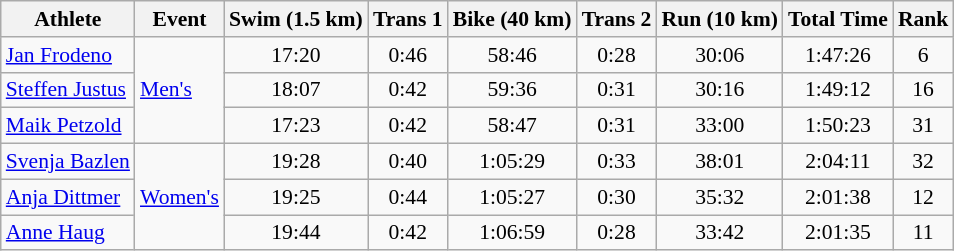<table class="wikitable" style="font-size:90%">
<tr>
<th>Athlete</th>
<th>Event</th>
<th>Swim (1.5 km)</th>
<th>Trans 1</th>
<th>Bike (40 km)</th>
<th>Trans 2</th>
<th>Run (10 km)</th>
<th>Total Time</th>
<th>Rank</th>
</tr>
<tr align=center>
<td align=left><a href='#'>Jan Frodeno</a></td>
<td align=left rowspan=3><a href='#'>Men's</a></td>
<td>17:20</td>
<td>0:46</td>
<td>58:46</td>
<td>0:28</td>
<td>30:06</td>
<td>1:47:26</td>
<td>6</td>
</tr>
<tr align=center>
<td align=left><a href='#'>Steffen Justus</a></td>
<td>18:07</td>
<td>0:42</td>
<td>59:36</td>
<td>0:31</td>
<td>30:16</td>
<td>1:49:12</td>
<td>16</td>
</tr>
<tr align=center>
<td align=left><a href='#'>Maik Petzold</a></td>
<td>17:23</td>
<td>0:42</td>
<td>58:47</td>
<td>0:31</td>
<td>33:00</td>
<td>1:50:23</td>
<td>31</td>
</tr>
<tr align=center>
<td align=left><a href='#'>Svenja Bazlen</a></td>
<td align=left rowspan=3><a href='#'>Women's</a></td>
<td>19:28</td>
<td>0:40</td>
<td>1:05:29</td>
<td>0:33</td>
<td>38:01</td>
<td>2:04:11</td>
<td>32</td>
</tr>
<tr align=center>
<td align=left><a href='#'>Anja Dittmer</a></td>
<td>19:25</td>
<td>0:44</td>
<td>1:05:27</td>
<td>0:30</td>
<td>35:32</td>
<td>2:01:38</td>
<td>12</td>
</tr>
<tr align=center>
<td align=left><a href='#'>Anne Haug</a></td>
<td>19:44</td>
<td>0:42</td>
<td>1:06:59</td>
<td>0:28</td>
<td>33:42</td>
<td>2:01:35</td>
<td>11</td>
</tr>
</table>
